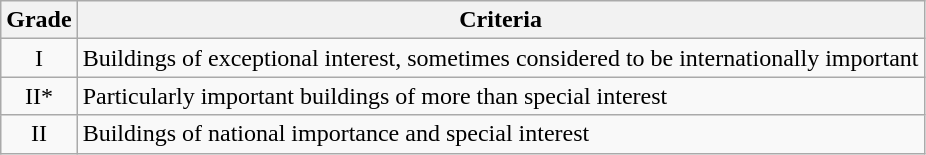<table class="wikitable">
<tr>
<th>Grade</th>
<th>Criteria</th>
</tr>
<tr>
<td align="center" >I</td>
<td>Buildings of exceptional interest, sometimes considered to be internationally important</td>
</tr>
<tr>
<td align="center" >II*</td>
<td>Particularly important buildings of more than special interest</td>
</tr>
<tr>
<td align="center" >II</td>
<td>Buildings of national importance and special interest</td>
</tr>
</table>
